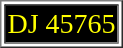<table border="1">
<tr ---- size="40">
<td style="background:black; font-size: 14pt; color: yellow">DJ 45765</td>
</tr>
</table>
